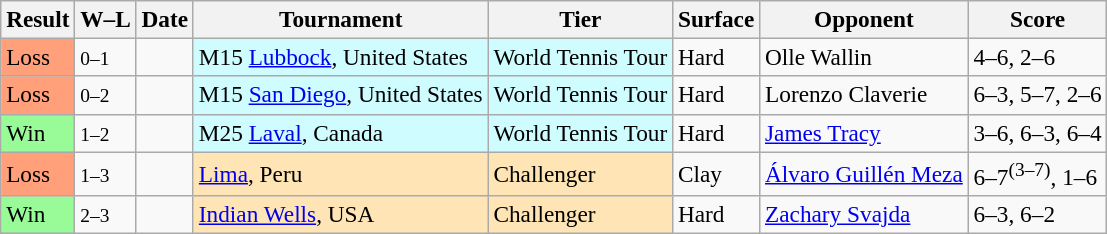<table class="sortable wikitable" style=font-size:97%>
<tr>
<th>Result</th>
<th class="unsortable">W–L</th>
<th>Date</th>
<th>Tournament</th>
<th>Tier</th>
<th>Surface</th>
<th>Opponent</th>
<th class="unsortable">Score</th>
</tr>
<tr>
<td style="background:#ffa07a;">Loss</td>
<td><small>0–1</small></td>
<td></td>
<td style="background:#cffcff;">M15 <a href='#'>Lubbock</a>, United States</td>
<td style="background:#cffcff;">World Tennis Tour</td>
<td>Hard</td>
<td> Olle Wallin</td>
<td>4–6, 2–6</td>
</tr>
<tr>
<td style="background:#ffa07a;">Loss</td>
<td><small>0–2</small></td>
<td></td>
<td style="background:#cffcff;">M15 <a href='#'>San Diego</a>, United States</td>
<td style="background:#cffcff;">World Tennis Tour</td>
<td>Hard</td>
<td> Lorenzo Claverie</td>
<td>6–3, 5–7, 2–6</td>
</tr>
<tr>
<td style="background:#98fb98;">Win</td>
<td><small>1–2</small></td>
<td></td>
<td style="background:#cffcff;">M25 <a href='#'>Laval</a>, Canada</td>
<td style="background:#cffcff;">World Tennis Tour</td>
<td>Hard</td>
<td> <a href='#'>James Tracy</a></td>
<td>3–6, 6–3, 6–4</td>
</tr>
<tr>
<td bgcolor=FFA07A>Loss</td>
<td><small>1–3</small></td>
<td><a href='#'></a></td>
<td style="background:moccasin;"><a href='#'>Lima</a>, Peru</td>
<td style="background:moccasin;">Challenger</td>
<td>Clay</td>
<td> <a href='#'>Álvaro Guillén Meza</a></td>
<td>6–7<sup>(3–7)</sup>, 1–6</td>
</tr>
<tr>
<td style="background:#98fb98;">Win</td>
<td><small>2–3</small></td>
<td><a href='#'></a></td>
<td style="background:moccasin;"><a href='#'>Indian Wells</a>, USA</td>
<td style="background:moccasin;">Challenger</td>
<td>Hard</td>
<td> <a href='#'>Zachary Svajda</a></td>
<td>6–3, 6–2</td>
</tr>
</table>
